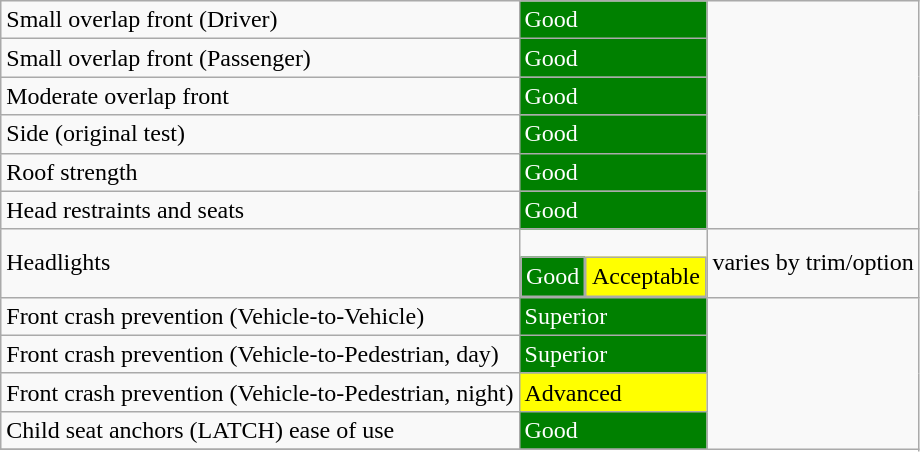<table class="wikitable">
<tr>
<td>Small overlap front (Driver)</td>
<td style="color:white;background: green">Good</td>
</tr>
<tr>
<td>Small overlap front (Passenger)</td>
<td style="color:white;background: green">Good</td>
</tr>
<tr>
<td>Moderate overlap front</td>
<td style="color:white;background: green">Good</td>
</tr>
<tr>
<td>Side (original test)</td>
<td style="color:white;background: green">Good</td>
</tr>
<tr>
<td>Roof strength</td>
<td style="color:white;background: green">Good</td>
</tr>
<tr>
<td>Head restraints and seats</td>
<td style="color:white;background: green">Good</td>
</tr>
<tr>
<td>Headlights</td>
<td style="margin:0;padding:0"><br><table border=0 cellspacing=0>
<tr>
<td style="color:white;background: green">Good</td>
<td style="background: yellow">Acceptable</td>
</tr>
</table>
</td>
<td>varies by trim/option</td>
</tr>
<tr>
<td>Front crash prevention (Vehicle-to-Vehicle)</td>
<td style="color:white;background: green">Superior</td>
</tr>
<tr>
<td>Front crash prevention (Vehicle-to-Pedestrian, day)</td>
<td style="color:white;background: green">Superior</td>
</tr>
<tr>
<td>Front crash prevention (Vehicle-to-Pedestrian, night)</td>
<td style="background: yellow">Advanced</td>
</tr>
<tr>
<td>Child seat anchors (LATCH) ease of use</td>
<td style="color:white;background: green">Good</td>
</tr>
<tr>
</tr>
</table>
